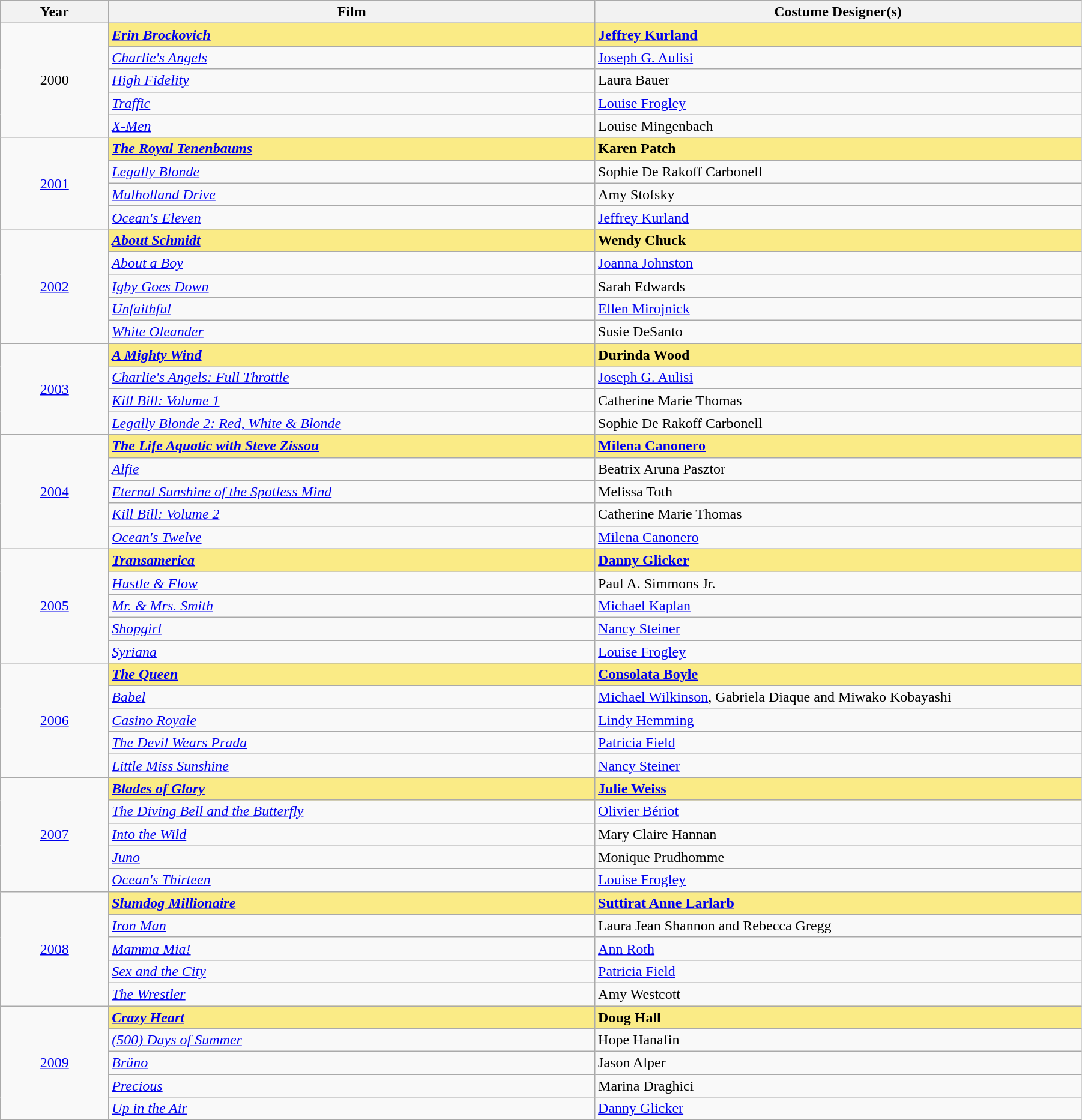<table class="wikitable" width="95%" cellpadding="5">
<tr>
<th width="10%">Year</th>
<th width="45%">Film</th>
<th width="45%">Costume Designer(s)</th>
</tr>
<tr>
<td rowspan="5" style="text-align:center;">2000</td>
<td style="background:#FAEB86;"><strong><em><a href='#'>Erin Brockovich</a></em></strong></td>
<td style="background:#FAEB86;"><strong><a href='#'>Jeffrey Kurland</a></strong></td>
</tr>
<tr>
<td><em><a href='#'>Charlie's Angels</a></em></td>
<td><a href='#'>Joseph G. Aulisi</a></td>
</tr>
<tr>
<td><em><a href='#'>High Fidelity</a></em></td>
<td>Laura Bauer</td>
</tr>
<tr>
<td><em><a href='#'>Traffic</a></em></td>
<td><a href='#'>Louise Frogley</a></td>
</tr>
<tr>
<td><em><a href='#'>X-Men</a></em></td>
<td>Louise Mingenbach</td>
</tr>
<tr>
<td rowspan="4" style="text-align:center;"><a href='#'>2001</a></td>
<td style="background:#FAEB86;"><strong><em><a href='#'>The Royal Tenenbaums</a></em></strong></td>
<td style="background:#FAEB86;"><strong>Karen Patch</strong></td>
</tr>
<tr>
<td><em><a href='#'>Legally Blonde</a></em></td>
<td>Sophie De Rakoff Carbonell</td>
</tr>
<tr>
<td><em><a href='#'>Mulholland Drive</a></em></td>
<td>Amy Stofsky</td>
</tr>
<tr>
<td><em><a href='#'>Ocean's Eleven</a></em></td>
<td><a href='#'>Jeffrey Kurland</a></td>
</tr>
<tr>
<td rowspan="5" style="text-align:center;"><a href='#'>2002</a></td>
<td style="background:#FAEB86;"><strong><em><a href='#'>About Schmidt</a></em></strong></td>
<td style="background:#FAEB86;"><strong>Wendy Chuck</strong></td>
</tr>
<tr>
<td><em><a href='#'>About a Boy</a></em></td>
<td><a href='#'>Joanna Johnston</a></td>
</tr>
<tr>
<td><em><a href='#'>Igby Goes Down</a></em></td>
<td>Sarah Edwards</td>
</tr>
<tr>
<td><em><a href='#'>Unfaithful</a></em></td>
<td><a href='#'>Ellen Mirojnick</a></td>
</tr>
<tr>
<td><em><a href='#'>White Oleander</a></em></td>
<td>Susie DeSanto</td>
</tr>
<tr>
<td rowspan="4" style="text-align:center;"><a href='#'>2003</a></td>
<td style="background:#FAEB86;"><strong><em><a href='#'>A Mighty Wind</a></em></strong></td>
<td style="background:#FAEB86;"><strong>Durinda Wood</strong></td>
</tr>
<tr>
<td><em><a href='#'>Charlie's Angels: Full Throttle</a></em></td>
<td><a href='#'>Joseph G. Aulisi</a></td>
</tr>
<tr>
<td><em><a href='#'>Kill Bill: Volume 1</a></em></td>
<td>Catherine Marie Thomas</td>
</tr>
<tr>
<td><em><a href='#'>Legally Blonde 2: Red, White & Blonde</a></em></td>
<td>Sophie De Rakoff Carbonell</td>
</tr>
<tr>
<td rowspan="5" style="text-align:center;"><a href='#'>2004</a></td>
<td style="background:#FAEB86;"><strong><em><a href='#'>The Life Aquatic with Steve Zissou</a></em></strong></td>
<td style="background:#FAEB86;"><strong><a href='#'>Milena Canonero</a></strong></td>
</tr>
<tr>
<td><em><a href='#'>Alfie</a></em></td>
<td>Beatrix Aruna Pasztor</td>
</tr>
<tr>
<td><em><a href='#'>Eternal Sunshine of the Spotless Mind</a></em></td>
<td>Melissa Toth</td>
</tr>
<tr>
<td><em><a href='#'>Kill Bill: Volume 2</a></em></td>
<td>Catherine Marie Thomas</td>
</tr>
<tr>
<td><em><a href='#'>Ocean's Twelve</a></em></td>
<td><a href='#'>Milena Canonero</a></td>
</tr>
<tr>
<td rowspan="5" style="text-align:center;"><a href='#'>2005</a></td>
<td style="background:#FAEB86;"><strong><em><a href='#'>Transamerica</a></em></strong></td>
<td style="background:#FAEB86;"><strong><a href='#'>Danny Glicker</a></strong></td>
</tr>
<tr>
<td><em><a href='#'>Hustle & Flow</a></em></td>
<td>Paul A. Simmons Jr.</td>
</tr>
<tr>
<td><em><a href='#'>Mr. & Mrs. Smith</a></em></td>
<td><a href='#'>Michael Kaplan</a></td>
</tr>
<tr>
<td><em><a href='#'>Shopgirl</a></em></td>
<td><a href='#'>Nancy Steiner</a></td>
</tr>
<tr>
<td><em><a href='#'>Syriana</a></em></td>
<td><a href='#'>Louise Frogley</a></td>
</tr>
<tr>
<td rowspan="5" style="text-align:center;"><a href='#'>2006</a></td>
<td style="background:#FAEB86;"><strong><em><a href='#'>The Queen</a></em></strong></td>
<td style="background:#FAEB86;"><strong><a href='#'>Consolata Boyle</a></strong></td>
</tr>
<tr>
<td><em><a href='#'>Babel</a></em></td>
<td><a href='#'>Michael Wilkinson</a>, Gabriela Diaque and Miwako Kobayashi</td>
</tr>
<tr>
<td><em><a href='#'>Casino Royale</a></em></td>
<td><a href='#'>Lindy Hemming</a></td>
</tr>
<tr>
<td><em><a href='#'>The Devil Wears Prada</a></em></td>
<td><a href='#'>Patricia Field</a></td>
</tr>
<tr>
<td><em><a href='#'>Little Miss Sunshine</a></em></td>
<td><a href='#'>Nancy Steiner</a></td>
</tr>
<tr>
<td rowspan="5" style="text-align:center;"><a href='#'>2007</a></td>
<td style="background:#FAEB86;"><strong><em><a href='#'>Blades of Glory</a></em></strong></td>
<td style="background:#FAEB86;"><strong><a href='#'>Julie Weiss</a></strong></td>
</tr>
<tr>
<td><em><a href='#'>The Diving Bell and the Butterfly</a></em></td>
<td><a href='#'>Olivier Bériot</a></td>
</tr>
<tr>
<td><em><a href='#'>Into the Wild</a></em></td>
<td>Mary Claire Hannan</td>
</tr>
<tr>
<td><em><a href='#'>Juno</a></em></td>
<td>Monique Prudhomme</td>
</tr>
<tr>
<td><em><a href='#'>Ocean's Thirteen</a></em></td>
<td><a href='#'>Louise Frogley</a></td>
</tr>
<tr>
<td rowspan="5" style="text-align:center;"><a href='#'>2008</a></td>
<td style="background:#FAEB86;"><strong><em><a href='#'>Slumdog Millionaire</a></em></strong></td>
<td style="background:#FAEB86;"><strong><a href='#'>Suttirat Anne Larlarb</a></strong></td>
</tr>
<tr>
<td><em><a href='#'>Iron Man</a></em></td>
<td>Laura Jean Shannon and Rebecca Gregg</td>
</tr>
<tr>
<td><em><a href='#'>Mamma Mia!</a></em></td>
<td><a href='#'>Ann Roth</a></td>
</tr>
<tr>
<td><em><a href='#'>Sex and the City</a></em></td>
<td><a href='#'>Patricia Field</a></td>
</tr>
<tr>
<td><em><a href='#'>The Wrestler</a></em></td>
<td>Amy Westcott</td>
</tr>
<tr>
<td rowspan="5" style="text-align:center;"><a href='#'>2009</a></td>
<td style="background:#FAEB86;"><strong><em><a href='#'>Crazy Heart</a></em></strong></td>
<td style="background:#FAEB86;"><strong>Doug Hall</strong></td>
</tr>
<tr>
<td><em><a href='#'>(500) Days of Summer</a></em></td>
<td>Hope Hanafin</td>
</tr>
<tr>
<td><em><a href='#'>Brüno</a></em></td>
<td>Jason Alper</td>
</tr>
<tr>
<td><em><a href='#'>Precious</a></em></td>
<td>Marina Draghici</td>
</tr>
<tr>
<td><em><a href='#'>Up in the Air</a></em></td>
<td><a href='#'>Danny Glicker</a></td>
</tr>
</table>
